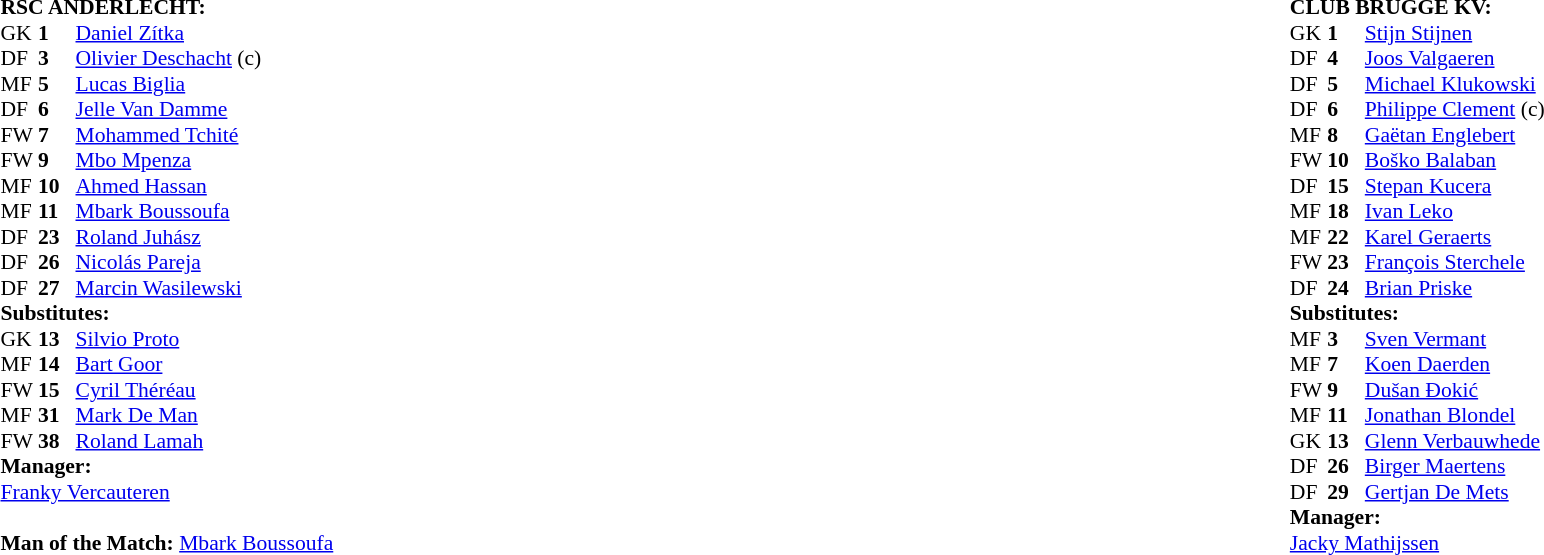<table width="100%">
<tr>
<td valign="top" width="50%"><br><table style="font-size:90%" cellspacing="0" cellpadding="0">
<tr>
<td colspan=4><strong>RSC ANDERLECHT:</strong></td>
</tr>
<tr>
<th width=25></th>
<th width=25></th>
</tr>
<tr>
<td>GK</td>
<td><strong>1</strong></td>
<td> <a href='#'>Daniel Zítka</a></td>
</tr>
<tr>
<td>DF</td>
<td><strong>3</strong></td>
<td> <a href='#'>Olivier Deschacht</a> (c)</td>
</tr>
<tr>
<td>MF</td>
<td><strong>5</strong></td>
<td> <a href='#'>Lucas Biglia</a></td>
<td></td>
<td></td>
</tr>
<tr>
<td>DF</td>
<td><strong>6</strong></td>
<td> <a href='#'>Jelle Van Damme</a></td>
</tr>
<tr>
<td>FW</td>
<td><strong>7</strong></td>
<td> <a href='#'>Mohammed Tchité</a></td>
<td></td>
<td></td>
</tr>
<tr>
<td>FW</td>
<td><strong>9</strong></td>
<td> <a href='#'>Mbo Mpenza</a></td>
<td></td>
<td></td>
</tr>
<tr>
<td>MF</td>
<td><strong>10</strong></td>
<td> <a href='#'>Ahmed Hassan</a></td>
</tr>
<tr>
<td>MF</td>
<td><strong>11</strong></td>
<td> <a href='#'>Mbark Boussoufa</a></td>
<td></td>
<td></td>
</tr>
<tr>
<td>DF</td>
<td><strong>23</strong></td>
<td> <a href='#'>Roland Juhász</a></td>
</tr>
<tr>
<td>DF</td>
<td><strong>26</strong></td>
<td> <a href='#'>Nicolás Pareja</a></td>
</tr>
<tr>
<td>DF</td>
<td><strong>27</strong></td>
<td> <a href='#'>Marcin Wasilewski</a></td>
</tr>
<tr>
<td colspan=3><strong>Substitutes:</strong></td>
</tr>
<tr>
<td>GK</td>
<td><strong>13</strong></td>
<td> <a href='#'>Silvio Proto</a></td>
</tr>
<tr>
<td>MF</td>
<td><strong>14</strong></td>
<td> <a href='#'>Bart Goor</a></td>
<td></td>
<td></td>
</tr>
<tr>
<td>FW</td>
<td><strong>15</strong></td>
<td> <a href='#'>Cyril Théréau</a></td>
<td></td>
<td></td>
</tr>
<tr>
<td>MF</td>
<td><strong>31</strong></td>
<td> <a href='#'>Mark De Man</a></td>
<td></td>
<td></td>
</tr>
<tr>
<td>FW</td>
<td><strong>38</strong></td>
<td> <a href='#'>Roland Lamah</a></td>
<td></td>
<td></td>
</tr>
<tr>
<td colspan=3><strong>Manager:</strong></td>
</tr>
<tr>
<td colspan=4> <a href='#'>Franky Vercauteren</a><br><br><strong>Man of the Match:</strong> <a href='#'>Mbark Boussoufa</a></td>
</tr>
</table>
</td>
<td valign="top" width="50%"><br><table style="font-size: 90%" cellspacing="0" cellpadding="0" align=center>
<tr>
<td colspan="4"><strong>CLUB BRUGGE KV:</strong></td>
</tr>
<tr>
<th width=25></th>
<th width=25></th>
</tr>
<tr>
<td>GK</td>
<td><strong>1</strong></td>
<td> <a href='#'>Stijn Stijnen</a></td>
</tr>
<tr>
<td>DF</td>
<td><strong>4</strong></td>
<td> <a href='#'>Joos Valgaeren</a></td>
<td></td>
</tr>
<tr>
<td>DF</td>
<td><strong>5</strong></td>
<td> <a href='#'>Michael Klukowski</a></td>
</tr>
<tr>
<td>DF</td>
<td><strong>6</strong></td>
<td> <a href='#'>Philippe Clement</a> (c)</td>
</tr>
<tr>
<td>MF</td>
<td><strong>8</strong></td>
<td> <a href='#'>Gaëtan Englebert</a></td>
<td></td>
<td></td>
</tr>
<tr>
<td>FW</td>
<td><strong>10</strong></td>
<td> <a href='#'>Boško Balaban</a></td>
<td></td>
<td></td>
</tr>
<tr>
<td>DF</td>
<td><strong>15</strong></td>
<td> <a href='#'>Stepan Kucera</a></td>
<td></td>
<td></td>
</tr>
<tr>
<td>MF</td>
<td><strong>18</strong></td>
<td> <a href='#'>Ivan Leko</a></td>
<td></td>
<td></td>
</tr>
<tr>
<td>MF</td>
<td><strong>22</strong></td>
<td> <a href='#'>Karel Geraerts</a></td>
</tr>
<tr>
<td>FW</td>
<td><strong>23</strong></td>
<td> <a href='#'>François Sterchele</a></td>
<td></td>
</tr>
<tr>
<td>DF</td>
<td><strong>24</strong></td>
<td> <a href='#'>Brian Priske</a></td>
<td></td>
<td></td>
</tr>
<tr>
<td colspan=3><strong>Substitutes:</strong></td>
</tr>
<tr>
<td>MF</td>
<td><strong>3</strong></td>
<td> <a href='#'>Sven Vermant</a></td>
<td></td>
<td></td>
</tr>
<tr>
<td>MF</td>
<td><strong>7</strong></td>
<td> <a href='#'>Koen Daerden</a></td>
<td></td>
<td></td>
</tr>
<tr>
<td>FW</td>
<td><strong>9</strong></td>
<td> <a href='#'>Dušan Đokić</a></td>
<td></td>
<td></td>
</tr>
<tr>
<td>MF</td>
<td><strong>11</strong></td>
<td> <a href='#'>Jonathan Blondel</a></td>
<td></td>
<td></td>
</tr>
<tr>
<td>GK</td>
<td><strong>13</strong></td>
<td> <a href='#'>Glenn Verbauwhede</a></td>
</tr>
<tr>
<td>DF</td>
<td><strong>26</strong></td>
<td> <a href='#'>Birger Maertens</a></td>
<td></td>
<td></td>
</tr>
<tr>
<td>DF</td>
<td><strong>29</strong></td>
<td> <a href='#'>Gertjan De Mets</a></td>
<td></td>
<td> </td>
</tr>
<tr>
<td colspan=3><strong>Manager:</strong></td>
</tr>
<tr>
<td colspan=4> <a href='#'>Jacky Mathijssen</a></td>
</tr>
</table>
</td>
</tr>
</table>
